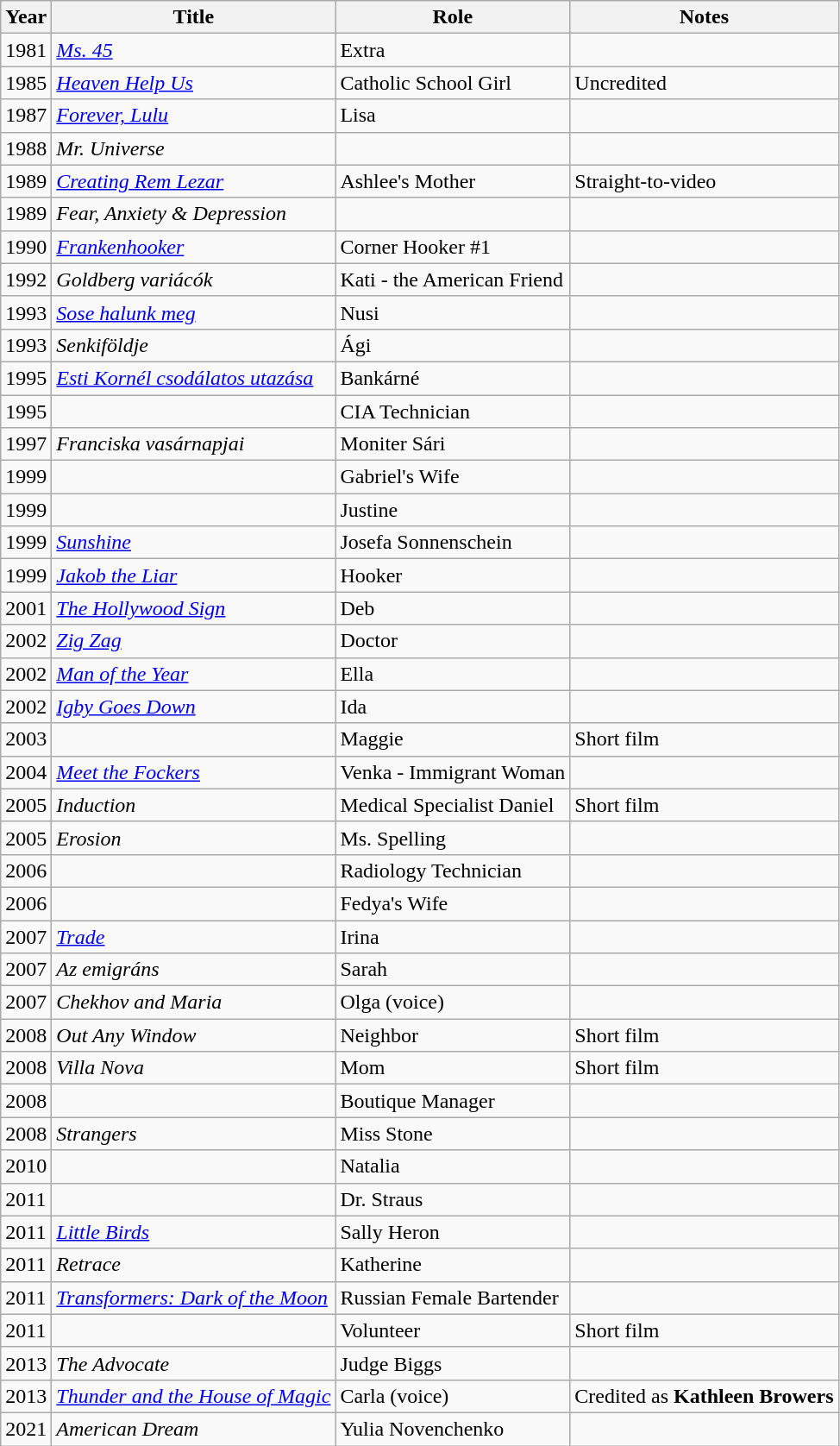<table class="wikitable sortable">
<tr>
<th>Year</th>
<th>Title</th>
<th>Role</th>
<th class="unsortable">Notes</th>
</tr>
<tr>
<td>1981</td>
<td><em><a href='#'>Ms. 45</a></em></td>
<td>Extra</td>
<td></td>
</tr>
<tr>
<td>1985</td>
<td><em><a href='#'>Heaven Help Us</a></em></td>
<td>Catholic School Girl</td>
<td>Uncredited</td>
</tr>
<tr>
<td>1987</td>
<td><em><a href='#'>Forever, Lulu</a></em></td>
<td>Lisa</td>
<td></td>
</tr>
<tr>
<td>1988</td>
<td><em>Mr. Universe</em></td>
<td></td>
<td></td>
</tr>
<tr>
<td>1989</td>
<td><em><a href='#'>Creating Rem Lezar</a></em></td>
<td>Ashlee's Mother</td>
<td>Straight-to-video</td>
</tr>
<tr>
<td>1989</td>
<td><em>Fear, Anxiety & Depression</em></td>
<td></td>
<td></td>
</tr>
<tr>
<td>1990</td>
<td><em><a href='#'>Frankenhooker</a></em></td>
<td>Corner Hooker #1</td>
<td></td>
</tr>
<tr>
<td>1992</td>
<td><em>Goldberg variácók</em></td>
<td>Kati - the American Friend</td>
<td></td>
</tr>
<tr>
<td>1993</td>
<td><em><a href='#'>Sose halunk meg</a></em></td>
<td>Nusi</td>
<td></td>
</tr>
<tr>
<td>1993</td>
<td><em>Senkiföldje</em></td>
<td>Ági</td>
<td></td>
</tr>
<tr>
<td>1995</td>
<td><em><a href='#'>Esti Kornél csodálatos utazása</a></em></td>
<td>Bankárné</td>
<td></td>
</tr>
<tr>
<td>1995</td>
<td><em></em></td>
<td>CIA Technician</td>
<td></td>
</tr>
<tr>
<td>1997</td>
<td><em>Franciska vasárnapjai</em></td>
<td>Moniter Sári</td>
<td></td>
</tr>
<tr>
<td>1999</td>
<td><em></em></td>
<td>Gabriel's Wife</td>
<td></td>
</tr>
<tr>
<td>1999</td>
<td><em></em></td>
<td>Justine</td>
<td></td>
</tr>
<tr>
<td>1999</td>
<td><em><a href='#'>Sunshine</a></em></td>
<td>Josefa Sonnenschein</td>
<td></td>
</tr>
<tr>
<td>1999</td>
<td><em><a href='#'>Jakob the Liar</a></em></td>
<td>Hooker</td>
<td></td>
</tr>
<tr>
<td>2001</td>
<td><a href='#'><em>The Hollywood Sign</em></a></td>
<td>Deb</td>
<td></td>
</tr>
<tr>
<td>2002</td>
<td><em><a href='#'>Zig Zag</a></em></td>
<td>Doctor</td>
<td></td>
</tr>
<tr>
<td>2002</td>
<td><em><a href='#'>Man of the Year</a></em></td>
<td>Ella</td>
<td></td>
</tr>
<tr>
<td>2002</td>
<td><em><a href='#'>Igby Goes Down</a></em></td>
<td>Ida</td>
<td></td>
</tr>
<tr>
<td>2003</td>
<td><em></em></td>
<td>Maggie</td>
<td>Short film</td>
</tr>
<tr>
<td>2004</td>
<td><em><a href='#'>Meet the Fockers</a></em></td>
<td>Venka - Immigrant Woman</td>
<td></td>
</tr>
<tr>
<td>2005</td>
<td><em>Induction</em></td>
<td>Medical Specialist Daniel</td>
<td>Short film</td>
</tr>
<tr>
<td>2005</td>
<td><em>Erosion</em></td>
<td>Ms. Spelling</td>
<td></td>
</tr>
<tr>
<td>2006</td>
<td><em></em></td>
<td>Radiology Technician</td>
<td></td>
</tr>
<tr>
<td>2006</td>
<td><em></em></td>
<td>Fedya's Wife</td>
<td></td>
</tr>
<tr>
<td>2007</td>
<td><em><a href='#'>Trade</a></em></td>
<td>Irina</td>
<td></td>
</tr>
<tr>
<td>2007</td>
<td><em>Az emigráns</em></td>
<td>Sarah</td>
<td></td>
</tr>
<tr>
<td>2007</td>
<td><em>Chekhov and Maria</em></td>
<td>Olga (voice)</td>
<td></td>
</tr>
<tr>
<td>2008</td>
<td><em>Out Any Window</em></td>
<td>Neighbor</td>
<td>Short film</td>
</tr>
<tr>
<td>2008</td>
<td><em>Villa Nova</em></td>
<td>Mom</td>
<td>Short film</td>
</tr>
<tr>
<td>2008</td>
<td><em></em></td>
<td>Boutique Manager</td>
<td></td>
</tr>
<tr>
<td>2008</td>
<td><em>Strangers</em></td>
<td>Miss Stone</td>
<td></td>
</tr>
<tr>
<td>2010</td>
<td><em></em></td>
<td>Natalia</td>
<td></td>
</tr>
<tr>
<td>2011</td>
<td><em></em></td>
<td>Dr. Straus</td>
<td></td>
</tr>
<tr>
<td>2011</td>
<td><em><a href='#'>Little Birds</a></em></td>
<td>Sally Heron</td>
<td></td>
</tr>
<tr>
<td>2011</td>
<td><em>Retrace</em></td>
<td>Katherine</td>
<td></td>
</tr>
<tr>
<td>2011</td>
<td><em><a href='#'>Transformers: Dark of the Moon</a></em></td>
<td>Russian Female Bartender</td>
<td></td>
</tr>
<tr>
<td>2011</td>
<td><em></em></td>
<td>Volunteer</td>
<td>Short film</td>
</tr>
<tr>
<td>2013</td>
<td data-sort-value="Advocate, The"><em>The Advocate</em></td>
<td>Judge Biggs</td>
<td></td>
</tr>
<tr>
<td>2013</td>
<td><em><a href='#'>Thunder and the House of Magic</a></em></td>
<td>Carla (voice)</td>
<td>Credited as <strong>Kathleen Browers</strong></td>
</tr>
<tr>
<td>2021</td>
<td><em>American Dream</em></td>
<td>Yulia Novenchenko</td>
<td></td>
</tr>
</table>
